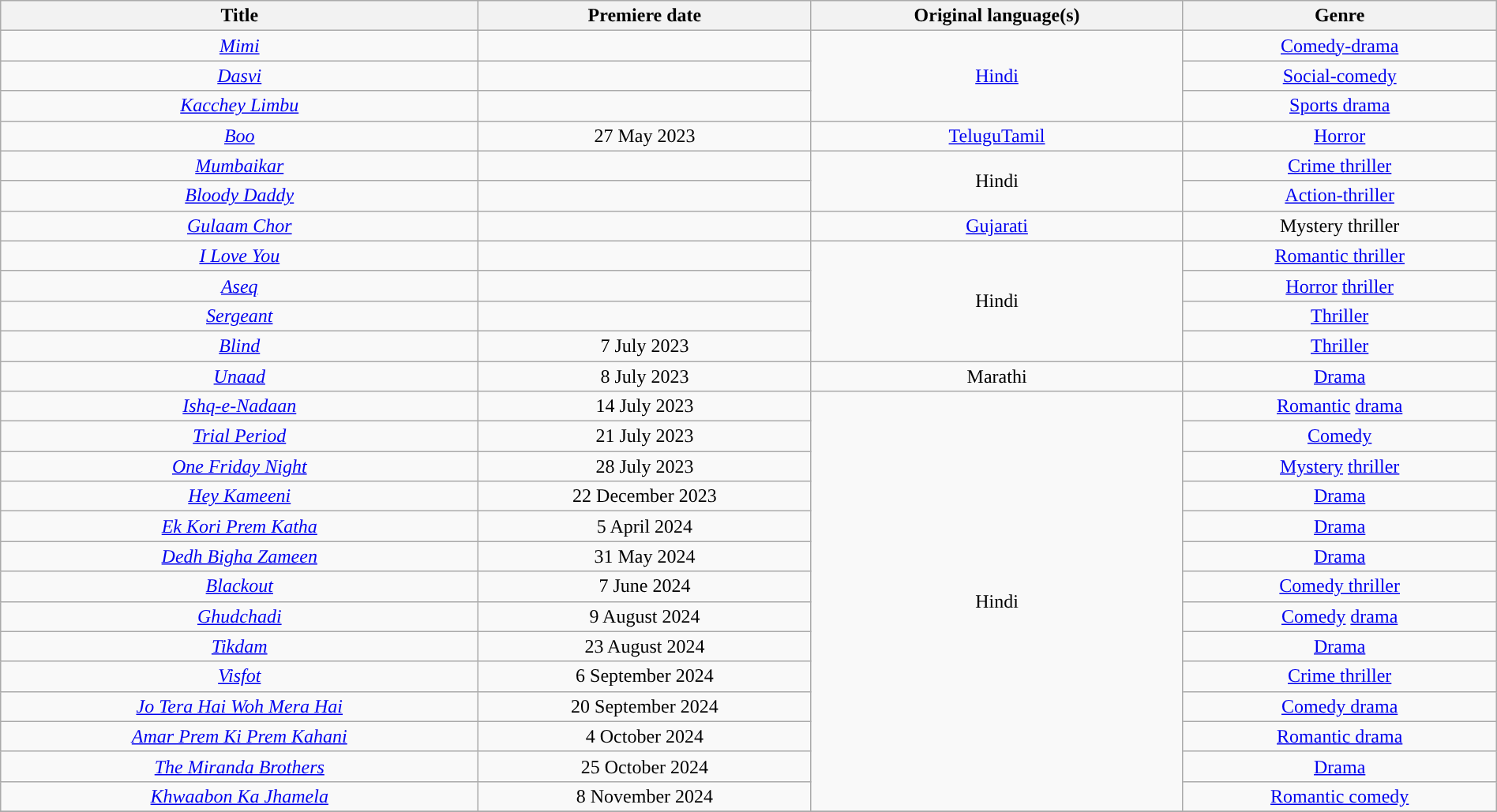<table class="wikitable sortable" id="special_upcoming" style="width: 100%; text-align: center;">
<tr>
<th>Title</th>
<th>Premiere date</th>
<th>Original language(s)</th>
<th>Genre</th>
</tr>
<tr>
<td><em><a href='#'>Mimi</a></em></td>
<td></td>
<td rowspan="3"><a href='#'>Hindi</a></td>
<td><a href='#'>Comedy-drama</a></td>
</tr>
<tr>
<td><em><a href='#'>Dasvi</a></em></td>
<td></td>
<td><a href='#'>Social-comedy</a></td>
</tr>
<tr>
<td><em><a href='#'>Kacchey Limbu</a></em></td>
<td></td>
<td><a href='#'>Sports drama</a></td>
</tr>
<tr>
<td><em><a href='#'>Boo</a></em></td>
<td>27 May 2023</td>
<td><a href='#'>Telugu</a><a href='#'>Tamil</a></td>
<td><a href='#'>Horror</a></td>
</tr>
<tr>
<td><em><a href='#'>Mumbaikar</a></em></td>
<td></td>
<td rowspan="2">Hindi</td>
<td><a href='#'>Crime thriller</a></td>
</tr>
<tr>
<td><em><a href='#'>Bloody Daddy</a></em></td>
<td></td>
<td><a href='#'>Action-thriller</a></td>
</tr>
<tr>
<td><em><a href='#'>Gulaam Chor</a></em></td>
<td></td>
<td><a href='#'>Gujarati</a></td>
<td>Mystery thriller</td>
</tr>
<tr>
<td><em><a href='#'>I Love You</a></em></td>
<td></td>
<td rowspan="4">Hindi</td>
<td><a href='#'>Romantic thriller</a></td>
</tr>
<tr>
<td><em><a href='#'>Aseq</a></em></td>
<td></td>
<td><a href='#'>Horror</a> <a href='#'>thriller</a></td>
</tr>
<tr>
<td><em><a href='#'>Sergeant</a></em></td>
<td></td>
<td><a href='#'>Thriller</a></td>
</tr>
<tr>
<td><em><a href='#'>Blind</a></em></td>
<td>7 July 2023</td>
<td><a href='#'>Thriller</a></td>
</tr>
<tr>
<td><em><a href='#'>Unaad</a></em></td>
<td>8 July 2023</td>
<td>Marathi</td>
<td><a href='#'>Drama</a></td>
</tr>
<tr>
<td><em><a href='#'>Ishq-e-Nadaan</a></em></td>
<td>14 July 2023</td>
<td rowspan="14">Hindi</td>
<td><a href='#'>Romantic</a> <a href='#'>drama</a></td>
</tr>
<tr>
<td><em><a href='#'>Trial Period</a></em></td>
<td>21 July 2023</td>
<td><a href='#'>Comedy</a></td>
</tr>
<tr>
<td><em><a href='#'>One Friday Night</a></em></td>
<td>28 July 2023</td>
<td><a href='#'>Mystery</a> <a href='#'>thriller</a></td>
</tr>
<tr>
<td><em><a href='#'>Hey Kameeni</a></em></td>
<td>22 December 2023</td>
<td><a href='#'>Drama</a></td>
</tr>
<tr>
<td><em><a href='#'>Ek Kori Prem Katha</a></em></td>
<td>5 April 2024</td>
<td><a href='#'>Drama</a></td>
</tr>
<tr>
<td><em><a href='#'>Dedh Bigha Zameen</a></em></td>
<td>31 May 2024</td>
<td><a href='#'>Drama</a></td>
</tr>
<tr>
<td><em><a href='#'>Blackout</a></em></td>
<td>7 June 2024</td>
<td><a href='#'>Comedy thriller</a></td>
</tr>
<tr>
<td><em><a href='#'>Ghudchadi</a></em></td>
<td>9 August 2024</td>
<td><a href='#'>Comedy</a> <a href='#'>drama</a></td>
</tr>
<tr>
<td><em><a href='#'>Tikdam</a></em></td>
<td>23 August 2024</td>
<td><a href='#'>Drama</a></td>
</tr>
<tr>
<td><em><a href='#'>Visfot</a></em></td>
<td>6 September 2024</td>
<td><a href='#'>Crime thriller</a></td>
</tr>
<tr>
<td><em><a href='#'>Jo Tera Hai Woh Mera Hai</a></em></td>
<td>20 September 2024</td>
<td><a href='#'>Comedy drama</a></td>
</tr>
<tr>
<td><em><a href='#'>Amar Prem Ki Prem Kahani</a></em></td>
<td>4 October 2024</td>
<td><a href='#'>Romantic drama</a></td>
</tr>
<tr>
<td><em><a href='#'>The Miranda Brothers</a></em></td>
<td>25 October 2024</td>
<td><a href='#'>Drama</a></td>
</tr>
<tr>
<td><em><a href='#'>Khwaabon Ka Jhamela</a></em></td>
<td>8 November 2024</td>
<td><a href='#'>Romantic comedy</a></td>
</tr>
<tr>
</tr>
</table>
